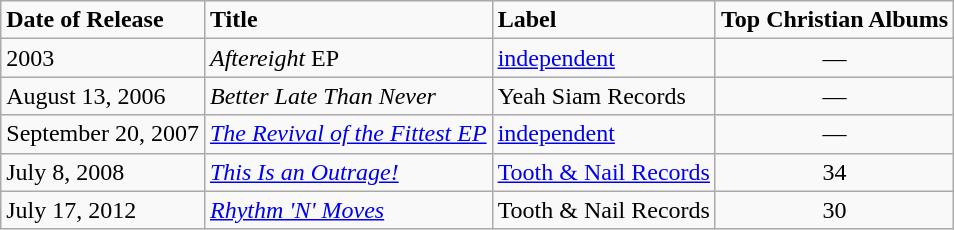<table class="wikitable plainrowheaders" style="text-align:left;">
<tr>
<td><strong>Date of Release</strong></td>
<td><strong>Title</strong></td>
<td><strong>Label</strong></td>
<td><strong>Top Christian Albums</strong></td>
</tr>
<tr>
<td>2003</td>
<td><em>Aftereight</em> EP</td>
<td><a href='#'>independent</a></td>
<td style="text-align:center">—</td>
</tr>
<tr>
<td>August 13, 2006</td>
<td><em>Better Late Than Never</em></td>
<td>Yeah Siam Records</td>
<td style="text-align:center">—</td>
</tr>
<tr>
<td>September 20, 2007</td>
<td><em><a href='#'>The Revival of the Fittest EP</a></em></td>
<td><a href='#'>independent</a></td>
<td style="text-align:center">—</td>
</tr>
<tr>
<td>July 8, 2008</td>
<td><em><a href='#'>This Is an Outrage!</a></em></td>
<td><a href='#'>Tooth & Nail Records</a></td>
<td style="text-align:center">34</td>
</tr>
<tr>
<td>July 17, 2012</td>
<td><em><a href='#'>Rhythm 'N' Moves</a></em></td>
<td>Tooth & Nail Records</td>
<td style="text-align:center">30</td>
</tr>
</table>
